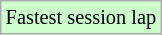<table class="wikitable" style="font-size: 85%;">
<tr style="background:#ccffcc;">
<td>Fastest session lap</td>
</tr>
</table>
